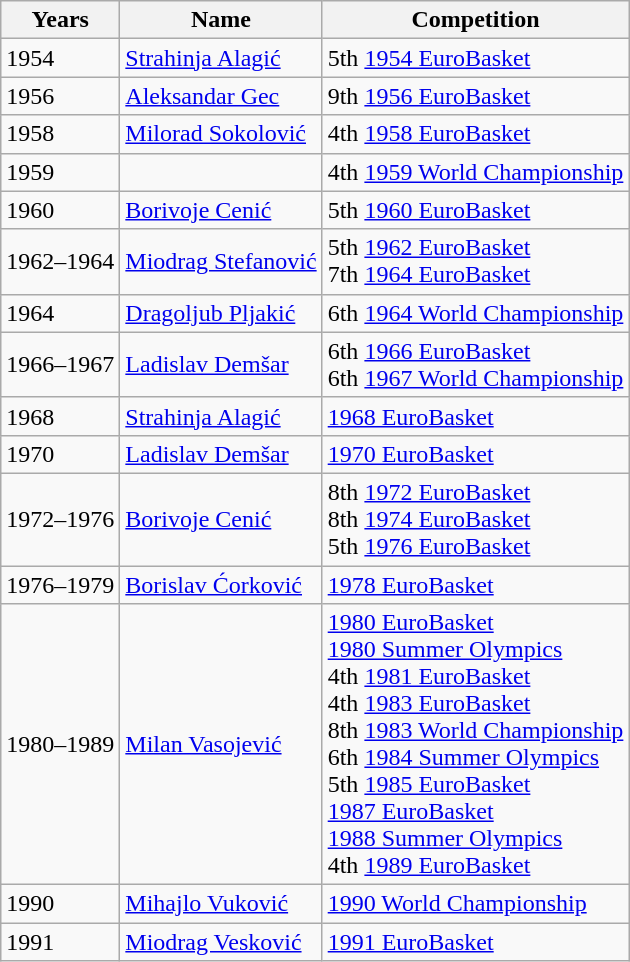<table class="wikitable">
<tr>
<th>Years</th>
<th>Name</th>
<th>Competition</th>
</tr>
<tr>
<td>1954</td>
<td> <a href='#'>Strahinja Alagić</a></td>
<td>5th <a href='#'>1954 EuroBasket</a></td>
</tr>
<tr>
<td>1956</td>
<td> <a href='#'>Aleksandar Gec</a></td>
<td>9th <a href='#'>1956 EuroBasket</a></td>
</tr>
<tr>
<td>1958</td>
<td> <a href='#'>Milorad Sokolović</a></td>
<td>4th <a href='#'>1958 EuroBasket</a></td>
</tr>
<tr>
<td>1959</td>
<td></td>
<td>4th <a href='#'>1959 World Championship</a></td>
</tr>
<tr>
<td>1960</td>
<td> <a href='#'>Borivoje Cenić</a></td>
<td>5th <a href='#'>1960 EuroBasket</a></td>
</tr>
<tr>
<td>1962–1964</td>
<td> <a href='#'>Miodrag Stefanović</a></td>
<td>5th <a href='#'>1962 EuroBasket</a> <br>7th <a href='#'>1964 EuroBasket</a></td>
</tr>
<tr>
<td>1964</td>
<td> <a href='#'>Dragoljub Pljakić</a></td>
<td>6th <a href='#'>1964 World Championship</a></td>
</tr>
<tr>
<td>1966–1967</td>
<td> <a href='#'>Ladislav Demšar</a></td>
<td>6th <a href='#'>1966 EuroBasket</a><br>6th <a href='#'>1967 World Championship</a></td>
</tr>
<tr>
<td>1968</td>
<td> <a href='#'>Strahinja Alagić</a></td>
<td> <a href='#'>1968 EuroBasket</a></td>
</tr>
<tr>
<td>1970</td>
<td> <a href='#'>Ladislav Demšar</a></td>
<td> <a href='#'>1970 EuroBasket</a></td>
</tr>
<tr>
<td>1972–1976</td>
<td> <a href='#'>Borivoje Cenić</a></td>
<td>8th <a href='#'>1972 EuroBasket</a><br>8th <a href='#'>1974 EuroBasket</a> <br>5th <a href='#'>1976 EuroBasket</a></td>
</tr>
<tr>
<td>1976–1979</td>
<td> <a href='#'>Borislav Ćorković</a></td>
<td> <a href='#'>1978 EuroBasket</a></td>
</tr>
<tr>
<td>1980–1989</td>
<td> <a href='#'>Milan Vasojević</a></td>
<td> <a href='#'>1980 EuroBasket</a> <br> <a href='#'>1980 Summer Olympics</a> <br> 4th <a href='#'>1981 EuroBasket</a> <br> 4th <a href='#'>1983 EuroBasket</a> <br> 8th <a href='#'>1983 World Championship</a> <br>6th <a href='#'>1984 Summer Olympics</a> <br> 5th <a href='#'>1985 EuroBasket</a> <br>  <a href='#'>1987 EuroBasket</a><br>  <a href='#'>1988 Summer Olympics</a><br> 4th <a href='#'>1989 EuroBasket</a></td>
</tr>
<tr>
<td>1990</td>
<td> <a href='#'>Mihajlo Vuković</a></td>
<td> <a href='#'>1990 World Championship</a></td>
</tr>
<tr>
<td>1991</td>
<td> <a href='#'>Miodrag Vesković</a></td>
<td> <a href='#'>1991 EuroBasket</a></td>
</tr>
</table>
